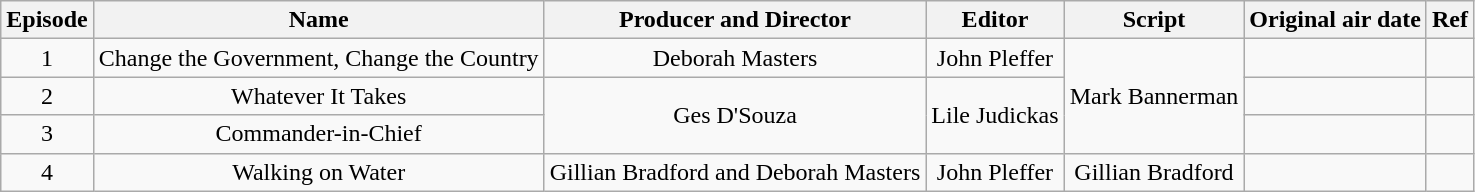<table class="wikitable" style="text-align:center;">
<tr>
<th>Episode</th>
<th>Name</th>
<th>Producer and Director</th>
<th>Editor</th>
<th>Script</th>
<th>Original air date</th>
<th>Ref</th>
</tr>
<tr>
<td>1</td>
<td>Change the Government, Change the Country</td>
<td>Deborah Masters</td>
<td>John Pleffer</td>
<td rowspan=3>Mark Bannerman</td>
<td></td>
<td></td>
</tr>
<tr>
<td>2</td>
<td>Whatever It Takes</td>
<td rowspan=2>Ges D'Souza</td>
<td rowspan=2>Lile Judickas</td>
<td></td>
<td></td>
</tr>
<tr>
<td>3</td>
<td>Commander-in-Chief</td>
<td></td>
<td></td>
</tr>
<tr>
<td>4</td>
<td>Walking on Water</td>
<td>Gillian Bradford and Deborah Masters</td>
<td>John Pleffer</td>
<td>Gillian Bradford</td>
<td></td>
<td></td>
</tr>
</table>
